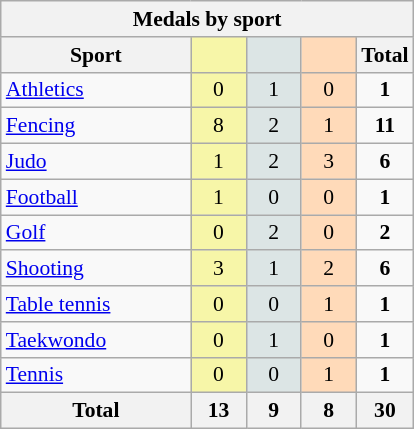<table class="wikitable" style="font-size:90%; text-align:center;">
<tr>
<th colspan=5>Medals by sport</th>
</tr>
<tr>
<th width=120>Sport</th>
<th scope="col" width=30 style="background:#F7F6A8;"></th>
<th scope="col" width=30 style="background:#DCE5E5;"></th>
<th scope="col" width=30 style="background:#FFDAB9;"></th>
<th width=30>Total</th>
</tr>
<tr>
<td align=left><a href='#'>Athletics</a></td>
<td style="background:#F7F6A8;">0</td>
<td style="background:#DCE5E5;">1</td>
<td style="background:#FFDAB9;">0</td>
<td><strong>1</strong></td>
</tr>
<tr>
<td align=left><a href='#'>Fencing</a></td>
<td style="background:#F7F6A8;">8</td>
<td style="background:#DCE5E5;">2</td>
<td style="background:#FFDAB9;">1</td>
<td><strong>11</strong></td>
</tr>
<tr>
<td align=left><a href='#'>Judo</a></td>
<td style="background:#F7F6A8;">1</td>
<td style="background:#DCE5E5;">2</td>
<td style="background:#FFDAB9;">3</td>
<td><strong>6</strong></td>
</tr>
<tr>
<td align=left><a href='#'>Football</a></td>
<td style="background:#F7F6A8;">1</td>
<td style="background:#DCE5E5;">0</td>
<td style="background:#FFDAB9;">0</td>
<td><strong>1</strong></td>
</tr>
<tr>
<td align=left><a href='#'>Golf</a></td>
<td style="background:#F7F6A8;">0</td>
<td style="background:#DCE5E5;">2</td>
<td style="background:#FFDAB9;">0</td>
<td><strong>2</strong></td>
</tr>
<tr>
<td align=left><a href='#'>Shooting</a></td>
<td style="background:#F7F6A8;">3</td>
<td style="background:#DCE5E5;">1</td>
<td style="background:#FFDAB9;">2</td>
<td><strong>6</strong></td>
</tr>
<tr>
<td align=left><a href='#'>Table tennis</a></td>
<td style="background:#F7F6A8;">0</td>
<td style="background:#DCE5E5;">0</td>
<td style="background:#FFDAB9;">1</td>
<td><strong>1</strong></td>
</tr>
<tr>
<td align=left><a href='#'>Taekwondo</a></td>
<td style="background:#F7F6A8;">0</td>
<td style="background:#DCE5E5;">1</td>
<td style="background:#FFDAB9;">0</td>
<td><strong>1</strong></td>
</tr>
<tr>
<td align=left><a href='#'>Tennis</a></td>
<td style="background:#F7F6A8;">0</td>
<td style="background:#DCE5E5;">0</td>
<td style="background:#FFDAB9;">1</td>
<td><strong>1</strong></td>
</tr>
<tr class="sortbottom">
<th>Total</th>
<th>13</th>
<th>9</th>
<th>8</th>
<th>30</th>
</tr>
</table>
